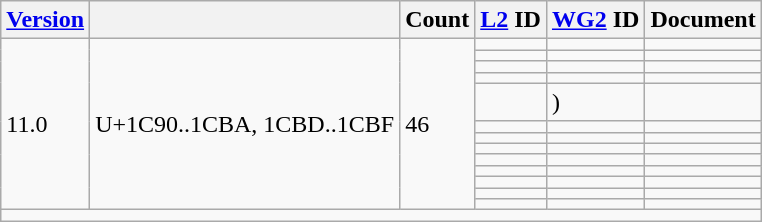<table class="wikitable collapsible sticky-header">
<tr>
<th><a href='#'>Version</a></th>
<th></th>
<th>Count</th>
<th><a href='#'>L2</a> ID</th>
<th><a href='#'>WG2</a> ID</th>
<th>Document</th>
</tr>
<tr>
<td rowspan="13">11.0</td>
<td rowspan="13">U+1C90..1CBA, 1CBD..1CBF</td>
<td rowspan="13">46</td>
<td></td>
<td></td>
<td></td>
</tr>
<tr>
<td></td>
<td></td>
<td></td>
</tr>
<tr>
<td></td>
<td></td>
<td></td>
</tr>
<tr>
<td></td>
<td></td>
<td></td>
</tr>
<tr>
<td></td>
<td> )</td>
<td></td>
</tr>
<tr>
<td></td>
<td></td>
<td></td>
</tr>
<tr>
<td></td>
<td></td>
<td></td>
</tr>
<tr>
<td></td>
<td></td>
<td></td>
</tr>
<tr>
<td></td>
<td></td>
<td></td>
</tr>
<tr>
<td></td>
<td></td>
<td></td>
</tr>
<tr>
<td></td>
<td></td>
<td></td>
</tr>
<tr>
<td></td>
<td></td>
<td></td>
</tr>
<tr>
<td></td>
<td></td>
<td></td>
</tr>
<tr class="sortbottom">
<td colspan="6"></td>
</tr>
</table>
